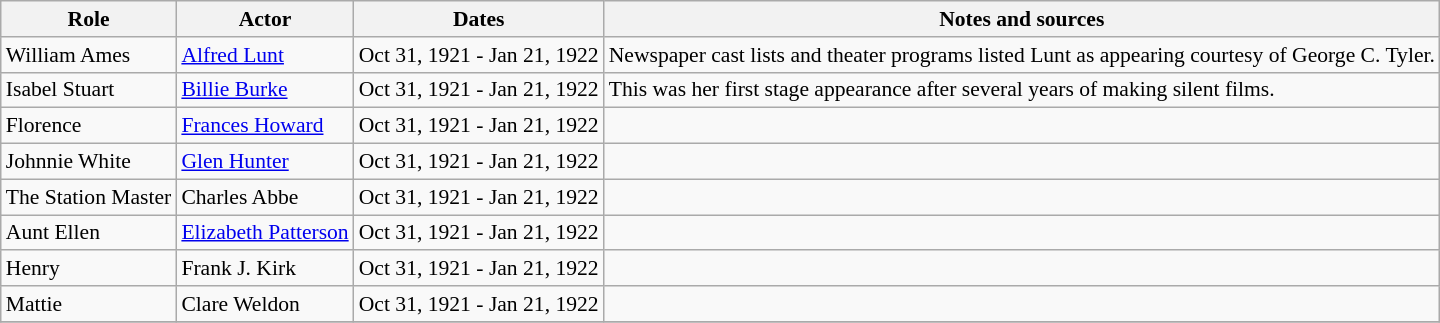<table class="wikitable sortable plainrowheaders" style="font-size: 90%">
<tr>
<th scope="col">Role</th>
<th scope="col">Actor</th>
<th scope="col">Dates</th>
<th scope="col">Notes and sources</th>
</tr>
<tr>
<td>William Ames</td>
<td><a href='#'>Alfred Lunt</a></td>
<td>Oct 31, 1921 - Jan 21, 1922</td>
<td>Newspaper cast lists and theater programs listed Lunt as appearing courtesy of George C. Tyler.</td>
</tr>
<tr>
<td>Isabel Stuart</td>
<td><a href='#'>Billie Burke</a></td>
<td>Oct 31, 1921 - Jan 21, 1922</td>
<td>This was her first stage appearance after several years of making silent films.</td>
</tr>
<tr>
<td>Florence</td>
<td><a href='#'>Frances Howard</a></td>
<td>Oct 31, 1921 - Jan 21, 1922</td>
<td></td>
</tr>
<tr>
<td>Johnnie White</td>
<td><a href='#'>Glen Hunter</a></td>
<td>Oct 31, 1921 - Jan 21, 1922</td>
<td></td>
</tr>
<tr>
<td>The Station Master</td>
<td>Charles Abbe</td>
<td>Oct 31, 1921 - Jan 21, 1922</td>
<td></td>
</tr>
<tr>
<td>Aunt Ellen</td>
<td><a href='#'>Elizabeth Patterson</a></td>
<td>Oct 31, 1921 - Jan 21, 1922</td>
<td></td>
</tr>
<tr>
<td>Henry</td>
<td>Frank J. Kirk</td>
<td>Oct 31, 1921 - Jan 21, 1922</td>
<td></td>
</tr>
<tr>
<td>Mattie</td>
<td>Clare Weldon</td>
<td>Oct 31, 1921 - Jan 21, 1922</td>
<td></td>
</tr>
<tr>
</tr>
</table>
